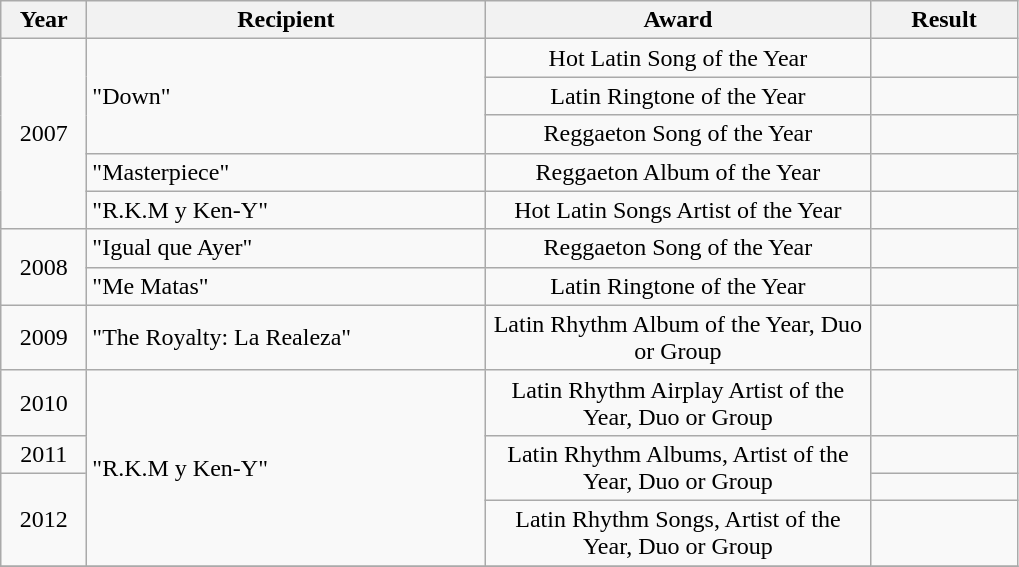<table class="wikitable">
<tr>
<th width="50">Year</th>
<th width="258">Recipient</th>
<th width="250">Award</th>
<th width="90">Result</th>
</tr>
<tr>
<td align="center" rowspan="5">2007</td>
<td rowspan="3">"Down"</td>
<td align="center">Hot Latin Song of the Year</td>
<td></td>
</tr>
<tr>
<td align="center">Latin Ringtone of the Year</td>
<td></td>
</tr>
<tr>
<td align="center">Reggaeton Song of the Year</td>
<td></td>
</tr>
<tr>
<td rowspan="1">"Masterpiece"</td>
<td align="center">Reggaeton Album of the Year</td>
<td></td>
</tr>
<tr>
<td rowspan="1">"R.K.M y Ken-Y"</td>
<td align="center">Hot Latin Songs Artist of the Year</td>
<td></td>
</tr>
<tr>
<td align="center" rowspan="2">2008</td>
<td rowspan="1">"Igual que Ayer"</td>
<td align="center">Reggaeton Song of the Year</td>
<td></td>
</tr>
<tr>
<td rowspan="1">"Me Matas"</td>
<td align="center">Latin Ringtone of the Year</td>
<td></td>
</tr>
<tr>
<td align="center" rowspan="1">2009</td>
<td rowspan="1">"The Royalty: La Realeza"</td>
<td align="center">Latin Rhythm Album of the Year, Duo or Group</td>
<td></td>
</tr>
<tr>
<td align="center" rowspan="1">2010</td>
<td rowspan="4">"R.K.M y Ken-Y"</td>
<td align="center">Latin Rhythm Airplay Artist of the Year, Duo or Group</td>
<td></td>
</tr>
<tr>
<td align="center" rowspan="1">2011</td>
<td align="center" rowspan="2">Latin Rhythm Albums, Artist of the Year, Duo or Group</td>
<td></td>
</tr>
<tr>
<td align="center" rowspan="2">2012</td>
<td></td>
</tr>
<tr>
<td align="center" rowspan="1">Latin Rhythm Songs, Artist of the Year, Duo or Group</td>
<td></td>
</tr>
<tr>
</tr>
</table>
